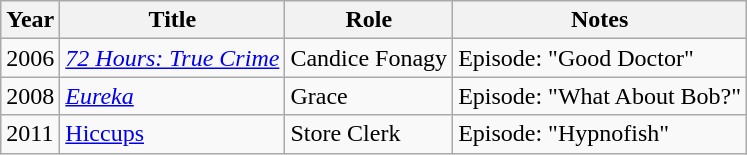<table class="wikitable sortable">
<tr>
<th>Year</th>
<th>Title</th>
<th>Role</th>
<th>Notes</th>
</tr>
<tr>
<td>2006</td>
<td><em><a href='#'>72 Hours: True Crime</a></em></td>
<td>Candice Fonagy</td>
<td>Episode: "Good Doctor"</td>
</tr>
<tr>
<td>2008</td>
<td><a href='#'><em>Eureka</em></a></td>
<td>Grace</td>
<td>Episode: "What About Bob?"</td>
</tr>
<tr>
<td>2011</td>
<td><a href='#'>Hiccups</a></td>
<td>Store Clerk</td>
<td>Episode: "Hypnofish"</td>
</tr>
</table>
